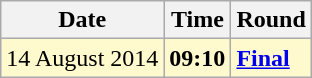<table class="wikitable">
<tr>
<th>Date</th>
<th>Time</th>
<th>Round</th>
</tr>
<tr style=background:lemonchiffon>
<td>14 August 2014</td>
<td><strong>09:10</strong></td>
<td><strong><a href='#'>Final</a></strong></td>
</tr>
</table>
